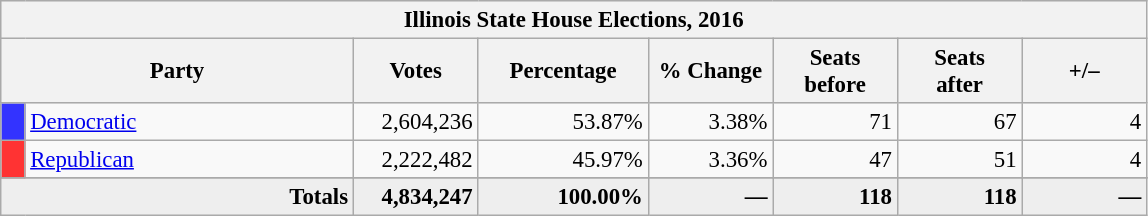<table class="wikitable" style="font-size: 95%;">
<tr style="background-color:#E9E9E9">
<th colspan="9">Illinois State House Elections, 2016</th>
</tr>
<tr bgcolor="#EEEEEE" align="center">
<th colspan=2 style="width: 15em">Party</th>
<th style="width: 5em">Votes</th>
<th style="width: 7em">Percentage</th>
<th style="width: 5em">% Change</th>
<th style="width: 5em">Seats<br>before</th>
<th style="width: 5em">Seats<br>after</th>
<th style="width: 5em">+/–</th>
</tr>
<tr>
<th style="background-color:#3333FF; width: 3px"></th>
<td style="width: 130px"><a href='#'>Democratic</a></td>
<td align="right">2,604,236</td>
<td align="right">53.87%</td>
<td align="right">3.38%</td>
<td align="right">71</td>
<td align="right">67</td>
<td align="right">4</td>
</tr>
<tr>
<th style="background-color:#FF3333; width: 3px"></th>
<td style="width: 130px"><a href='#'>Republican</a></td>
<td align="right">2,222,482</td>
<td align="right">45.97%</td>
<td align="right">3.36%</td>
<td align="right">47</td>
<td align="right">51</td>
<td align="right">4</td>
</tr>
<tr>
</tr>
<tr bgcolor="#EEEEEE">
<td colspan="2" align="right"><strong>Totals</strong></td>
<td align="right"><strong>4,834,247</strong></td>
<td align="right"><strong>100.00%</strong></td>
<td align="right"><strong>—</strong></td>
<td align="right"><strong>118</strong></td>
<td align="right"><strong>118</strong></td>
<td align="right"><strong>—</strong></td>
</tr>
</table>
